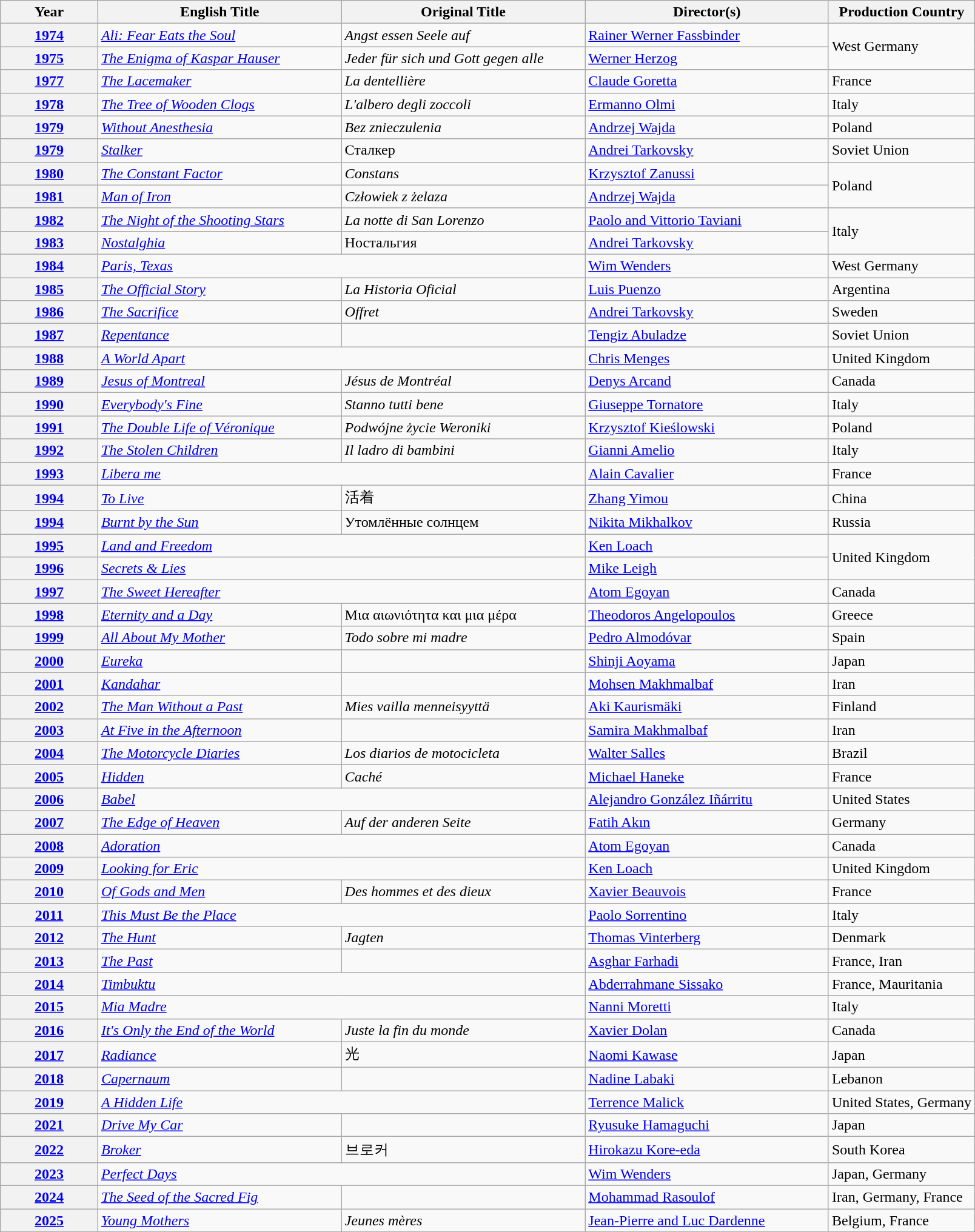<table class="wikitable">
<tr>
<th width="10%">Year</th>
<th width="25%">English Title</th>
<th>Original Title</th>
<th width="25%">Director(s)</th>
<th width="15%">Production Country</th>
</tr>
<tr>
<th align="center"><a href='#'>1974</a></th>
<td><em><a href='#'>Ali: Fear Eats the Soul</a></em></td>
<td><em>Angst essen Seele auf</em></td>
<td><a href='#'>Rainer Werner Fassbinder</a></td>
<td rowspan="2">West Germany</td>
</tr>
<tr>
<th align="center"><a href='#'>1975</a></th>
<td><em><a href='#'>The Enigma of Kaspar Hauser</a></em></td>
<td><em>Jeder für sich und Gott gegen alle</em></td>
<td><a href='#'>Werner Herzog</a></td>
</tr>
<tr>
<th align="center"><a href='#'>1977</a></th>
<td><em><a href='#'>The Lacemaker</a></em></td>
<td><em>La dentellière</em></td>
<td><a href='#'>Claude Goretta</a></td>
<td>France</td>
</tr>
<tr>
<th align="center"><a href='#'>1978</a></th>
<td><em><a href='#'>The Tree of Wooden Clogs</a></em></td>
<td><em>L'albero degli zoccoli</em></td>
<td><a href='#'>Ermanno Olmi</a></td>
<td>Italy</td>
</tr>
<tr>
<th align="center"><a href='#'>1979</a></th>
<td><em><a href='#'>Without Anesthesia</a></em></td>
<td><em>Bez znieczulenia</em></td>
<td><a href='#'>Andrzej Wajda</a></td>
<td>Poland</td>
</tr>
<tr>
<th align="center"><a href='#'>1979</a></th>
<td><em><a href='#'>Stalker</a></em></td>
<td>Сталкер</td>
<td><a href='#'>Andrei Tarkovsky</a></td>
<td>Soviet Union</td>
</tr>
<tr>
<th align="center"><a href='#'>1980</a></th>
<td><em><a href='#'>The Constant Factor</a></em></td>
<td><em>Constans</em></td>
<td><a href='#'>Krzysztof Zanussi</a></td>
<td rowspan="2">Poland</td>
</tr>
<tr>
<th align="center"><a href='#'>1981</a></th>
<td><em><a href='#'>Man of Iron</a></em></td>
<td><em>Człowiek z żelaza</em></td>
<td><a href='#'>Andrzej Wajda</a></td>
</tr>
<tr>
<th align="center"><a href='#'>1982</a></th>
<td><em><a href='#'>The Night of the Shooting Stars</a></em></td>
<td><em>La notte di San Lorenzo</em></td>
<td><a href='#'>Paolo and Vittorio Taviani</a></td>
<td rowspan="2">Italy</td>
</tr>
<tr>
<th align="center"><a href='#'>1983</a></th>
<td><em><a href='#'>Nostalghia</a></em></td>
<td>Ностальгия</td>
<td><a href='#'>Andrei Tarkovsky</a></td>
</tr>
<tr>
<th align="center"><a href='#'>1984</a></th>
<td colspan="2"><em><a href='#'>Paris, Texas</a></em></td>
<td><a href='#'>Wim Wenders</a></td>
<td>West Germany</td>
</tr>
<tr>
<th align="center"><a href='#'>1985</a></th>
<td><em><a href='#'>The Official Story</a></em></td>
<td><em>La Historia Oficial</em></td>
<td><a href='#'>Luis Puenzo</a></td>
<td>Argentina</td>
</tr>
<tr>
<th align="center"><a href='#'>1986</a></th>
<td><em><a href='#'>The Sacrifice</a></em></td>
<td><em>Offret</em></td>
<td><a href='#'>Andrei Tarkovsky</a></td>
<td>Sweden</td>
</tr>
<tr>
<th align="center"><a href='#'>1987</a></th>
<td><em><a href='#'>Repentance</a></em></td>
<td></td>
<td><a href='#'>Tengiz Abuladze</a></td>
<td>Soviet Union</td>
</tr>
<tr>
<th align="center"><a href='#'>1988</a></th>
<td colspan="2"><em><a href='#'>A World Apart</a></em></td>
<td><a href='#'>Chris Menges</a></td>
<td>United Kingdom</td>
</tr>
<tr>
<th align="center"><a href='#'>1989</a></th>
<td><em><a href='#'>Jesus of Montreal</a></em></td>
<td><em>Jésus de Montréal</em></td>
<td><a href='#'>Denys Arcand</a></td>
<td>Canada</td>
</tr>
<tr>
<th align="center"><a href='#'>1990</a></th>
<td><em><a href='#'>Everybody's Fine</a></em></td>
<td><em>Stanno tutti bene</em></td>
<td><a href='#'>Giuseppe Tornatore</a></td>
<td>Italy</td>
</tr>
<tr>
<th align="center"><a href='#'>1991</a></th>
<td><em><a href='#'>The Double Life of Véronique</a></em></td>
<td><em>Podwójne życie Weroniki</em></td>
<td><a href='#'>Krzysztof Kieślowski</a></td>
<td>Poland</td>
</tr>
<tr>
<th align="center"><a href='#'>1992</a></th>
<td><em><a href='#'>The Stolen Children</a></em></td>
<td><em>Il ladro di bambini</em></td>
<td><a href='#'>Gianni Amelio</a></td>
<td>Italy</td>
</tr>
<tr>
<th align="center"><a href='#'>1993</a></th>
<td colspan="2"><em><a href='#'>Libera me</a></em></td>
<td><a href='#'>Alain Cavalier</a></td>
<td>France</td>
</tr>
<tr>
<th align="center"><a href='#'>1994</a></th>
<td><em><a href='#'>To Live</a></em></td>
<td>活着</td>
<td><a href='#'>Zhang Yimou</a></td>
<td>China</td>
</tr>
<tr>
<th align="center"><a href='#'>1994</a></th>
<td><em><a href='#'>Burnt by the Sun</a></em></td>
<td>Утомлённые солнцем</td>
<td><a href='#'>Nikita Mikhalkov</a></td>
<td>Russia</td>
</tr>
<tr>
<th align="center"><a href='#'>1995</a></th>
<td colspan="2"><em><a href='#'>Land and Freedom</a></em></td>
<td><a href='#'>Ken Loach</a></td>
<td rowspan="2">United Kingdom</td>
</tr>
<tr>
<th align="center"><a href='#'>1996</a></th>
<td colspan="2"><em><a href='#'>Secrets & Lies</a></em></td>
<td><a href='#'>Mike Leigh</a></td>
</tr>
<tr>
<th align="center"><a href='#'>1997</a></th>
<td colspan="2"><em><a href='#'>The Sweet Hereafter</a></em></td>
<td><a href='#'>Atom Egoyan</a></td>
<td>Canada</td>
</tr>
<tr>
<th align="center"><a href='#'>1998</a></th>
<td><em><a href='#'>Eternity and a Day</a></em></td>
<td>Μια αιωνιότητα και μια μέρα</td>
<td><a href='#'>Theodoros Angelopoulos</a></td>
<td>Greece</td>
</tr>
<tr>
<th align="center"><a href='#'>1999</a></th>
<td><em><a href='#'>All About My Mother</a></em></td>
<td><em>Todo sobre mi madre</em></td>
<td><a href='#'>Pedro Almodóvar</a></td>
<td>Spain</td>
</tr>
<tr>
<th align="center"><a href='#'>2000</a></th>
<td><em><a href='#'>Eureka</a></em></td>
<td></td>
<td><a href='#'>Shinji Aoyama</a></td>
<td>Japan</td>
</tr>
<tr>
<th align="center"><a href='#'>2001</a></th>
<td><em><a href='#'>Kandahar</a></em></td>
<td></td>
<td><a href='#'>Mohsen Makhmalbaf</a></td>
<td>Iran</td>
</tr>
<tr>
<th align="center"><a href='#'>2002</a></th>
<td><em><a href='#'>The Man Without a Past</a></em></td>
<td><em>Mies vailla menneisyyttä</em></td>
<td><a href='#'>Aki Kaurismäki</a></td>
<td>Finland</td>
</tr>
<tr>
<th align="center"><a href='#'>2003</a></th>
<td><em><a href='#'>At Five in the Afternoon</a></em></td>
<td></td>
<td><a href='#'>Samira Makhmalbaf</a></td>
<td>Iran</td>
</tr>
<tr>
<th align="center"><a href='#'>2004</a></th>
<td><em><a href='#'>The Motorcycle Diaries</a></em></td>
<td><em>Los diarios de motocicleta</em></td>
<td><a href='#'>Walter Salles</a></td>
<td>Brazil</td>
</tr>
<tr>
<th align="center"><a href='#'>2005</a></th>
<td><em><a href='#'>Hidden</a></em></td>
<td><em>Caché</em></td>
<td><a href='#'>Michael Haneke</a></td>
<td>France</td>
</tr>
<tr>
<th align="center"><a href='#'>2006</a></th>
<td colspan="2"><em><a href='#'>Babel</a></em></td>
<td><a href='#'>Alejandro González Iñárritu</a></td>
<td>United States</td>
</tr>
<tr>
<th align="center"><a href='#'>2007</a></th>
<td><em><a href='#'>The Edge of Heaven</a></em></td>
<td><em>Auf der anderen Seite</em></td>
<td><a href='#'>Fatih Akın</a></td>
<td>Germany</td>
</tr>
<tr>
<th align="center"><a href='#'>2008</a></th>
<td colspan="2"><em><a href='#'>Adoration</a></em></td>
<td><a href='#'>Atom Egoyan</a></td>
<td>Canada</td>
</tr>
<tr>
<th align="center"><a href='#'>2009</a></th>
<td colspan="2"><em><a href='#'>Looking for Eric</a></em></td>
<td><a href='#'>Ken Loach</a></td>
<td>United Kingdom</td>
</tr>
<tr>
<th align="center"><a href='#'>2010</a></th>
<td><em><a href='#'>Of Gods and Men</a></em></td>
<td><em>Des hommes et des dieux</em></td>
<td><a href='#'>Xavier Beauvois</a></td>
<td>France</td>
</tr>
<tr>
<th align="center"><a href='#'>2011</a></th>
<td colspan="2"><em><a href='#'>This Must Be the Place</a></em></td>
<td><a href='#'>Paolo Sorrentino</a></td>
<td>Italy</td>
</tr>
<tr>
<th align="center"><a href='#'>2012</a></th>
<td><em><a href='#'>The Hunt</a></em></td>
<td><em>Jagten</em></td>
<td><a href='#'>Thomas Vinterberg</a></td>
<td>Denmark</td>
</tr>
<tr>
<th align="center"><a href='#'>2013</a></th>
<td><em><a href='#'>The Past</a></em></td>
<td></td>
<td><a href='#'>Asghar Farhadi</a></td>
<td>France, Iran</td>
</tr>
<tr>
<th align="center"><a href='#'>2014</a></th>
<td colspan="2"><em><a href='#'>Timbuktu</a></em></td>
<td><a href='#'>Abderrahmane Sissako</a></td>
<td>France, Mauritania</td>
</tr>
<tr>
<th align="center"><a href='#'>2015</a></th>
<td colspan="2"><em><a href='#'>Mia Madre</a></em></td>
<td><a href='#'>Nanni Moretti</a></td>
<td>Italy</td>
</tr>
<tr>
<th align="center"><a href='#'>2016</a></th>
<td><em><a href='#'>It's Only the End of the World</a></em></td>
<td><em>Juste la fin du monde</em></td>
<td><a href='#'>Xavier Dolan</a></td>
<td>Canada</td>
</tr>
<tr>
<th align="center"><a href='#'>2017</a></th>
<td><em><a href='#'>Radiance</a></em></td>
<td>光</td>
<td><a href='#'>Naomi Kawase</a></td>
<td>Japan</td>
</tr>
<tr>
<th align="center"><a href='#'>2018</a></th>
<td><em><a href='#'>Capernaum</a></em></td>
<td></td>
<td><a href='#'>Nadine Labaki</a></td>
<td>Lebanon</td>
</tr>
<tr>
<th align="center"><a href='#'>2019</a></th>
<td colspan="2"><em><a href='#'>A Hidden Life</a></em></td>
<td><a href='#'>Terrence Malick</a></td>
<td>United States, Germany</td>
</tr>
<tr>
<th align="center"><a href='#'>2021</a></th>
<td><em><a href='#'>Drive My Car</a></em></td>
<td></td>
<td><a href='#'>Ryusuke Hamaguchi</a></td>
<td>Japan</td>
</tr>
<tr>
<th align="center"><a href='#'>2022</a></th>
<td><em><a href='#'>Broker</a></em></td>
<td>브로커</td>
<td><a href='#'>Hirokazu Kore-eda</a></td>
<td>South Korea</td>
</tr>
<tr>
<th align="center"><a href='#'>2023</a></th>
<td colspan="2"><em><a href='#'>Perfect Days</a></em></td>
<td><a href='#'>Wim Wenders</a></td>
<td>Japan, Germany</td>
</tr>
<tr>
<th><a href='#'>2024</a></th>
<td><em><a href='#'>The Seed of the Sacred Fig</a></em></td>
<td></td>
<td><a href='#'>Mohammad Rasoulof</a></td>
<td>Iran, Germany, France</td>
</tr>
<tr>
<th><a href='#'>2025</a></th>
<td><em><a href='#'>Young Mothers</a></em></td>
<td><em>Jeunes mères</em></td>
<td><a href='#'>Jean-Pierre and Luc Dardenne</a></td>
<td>Belgium, France</td>
</tr>
</table>
